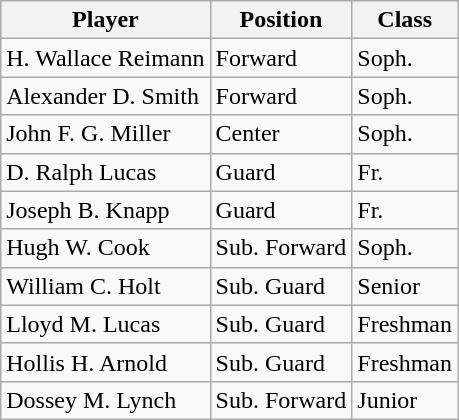<table class="wikitable sortable">
<tr>
<th>Player</th>
<th>Position</th>
<th>Class</th>
</tr>
<tr>
<td>H. Wallace Reimann</td>
<td>Forward</td>
<td>Soph.</td>
</tr>
<tr>
<td>Alexander D. Smith</td>
<td>Forward</td>
<td>Soph.</td>
</tr>
<tr>
<td>John F. G. Miller</td>
<td>Center</td>
<td>Soph.</td>
</tr>
<tr>
<td>D. Ralph Lucas</td>
<td>Guard</td>
<td>Fr.</td>
</tr>
<tr>
<td>Joseph B. Knapp</td>
<td>Guard</td>
<td>Fr.</td>
</tr>
<tr>
<td>Hugh W. Cook</td>
<td>Sub. Forward</td>
<td>Soph.</td>
</tr>
<tr>
<td>William C. Holt</td>
<td>Sub. Guard</td>
<td>Senior</td>
</tr>
<tr>
<td>Lloyd M. Lucas</td>
<td>Sub. Guard</td>
<td>Freshman</td>
</tr>
<tr>
<td>Hollis H. Arnold</td>
<td>Sub. Guard</td>
<td>Freshman</td>
</tr>
<tr>
<td>Dossey M. Lynch</td>
<td>Sub. Forward</td>
<td>Junior</td>
</tr>
</table>
